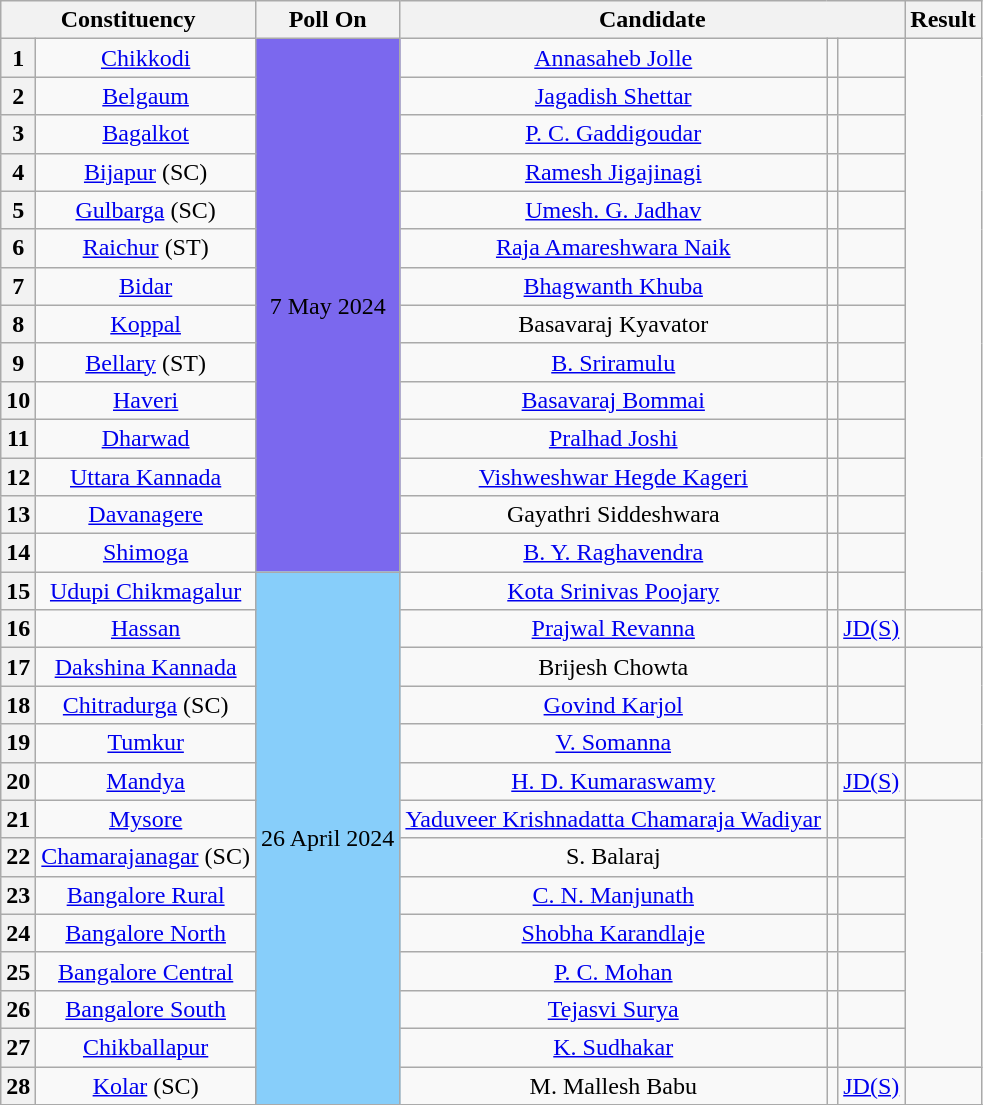<table class="wikitable sortable" style="text-align:center;">
<tr>
<th colspan="2">Constituency</th>
<th>Poll On</th>
<th colspan="3">Candidate</th>
<th>Result</th>
</tr>
<tr>
<th>1</th>
<td><a href='#'>Chikkodi</a></td>
<td Rowspan=14 bgcolor=#7B68EE>7 May 2024</td>
<td><a href='#'>Annasaheb Jolle</a></td>
<td></td>
<td></td>
</tr>
<tr>
<th>2</th>
<td><a href='#'>Belgaum</a></td>
<td><a href='#'>Jagadish Shettar</a></td>
<td></td>
<td></td>
</tr>
<tr>
<th>3</th>
<td><a href='#'>Bagalkot</a></td>
<td><a href='#'>P. C. Gaddigoudar</a></td>
<td></td>
<td></td>
</tr>
<tr>
<th>4</th>
<td><a href='#'>Bijapur</a> (SC)</td>
<td><a href='#'>Ramesh Jigajinagi</a></td>
<td></td>
<td></td>
</tr>
<tr>
<th>5</th>
<td><a href='#'>Gulbarga</a> (SC)</td>
<td><a href='#'>Umesh. G. Jadhav</a></td>
<td></td>
<td></td>
</tr>
<tr>
<th>6</th>
<td><a href='#'>Raichur</a> (ST)</td>
<td><a href='#'>Raja Amareshwara Naik</a></td>
<td></td>
<td></td>
</tr>
<tr>
<th>7</th>
<td><a href='#'>Bidar</a></td>
<td><a href='#'>Bhagwanth Khuba</a></td>
<td></td>
<td></td>
</tr>
<tr>
<th>8</th>
<td><a href='#'>Koppal</a></td>
<td>Basavaraj Kyavator</td>
<td></td>
<td></td>
</tr>
<tr>
<th>9</th>
<td><a href='#'>Bellary</a> (ST)</td>
<td><a href='#'>B. Sriramulu</a></td>
<td></td>
<td></td>
</tr>
<tr>
<th>10</th>
<td><a href='#'>Haveri</a></td>
<td><a href='#'>Basavaraj Bommai</a></td>
<td></td>
<td></td>
</tr>
<tr>
<th>11</th>
<td><a href='#'>Dharwad</a></td>
<td><a href='#'>Pralhad Joshi</a></td>
<td></td>
<td></td>
</tr>
<tr>
<th>12</th>
<td><a href='#'>Uttara Kannada</a></td>
<td><a href='#'>Vishweshwar Hegde Kageri</a></td>
<td></td>
<td></td>
</tr>
<tr>
<th>13</th>
<td><a href='#'>Davanagere</a></td>
<td>Gayathri Siddeshwara</td>
<td></td>
<td></td>
</tr>
<tr>
<th>14</th>
<td><a href='#'>Shimoga</a></td>
<td><a href='#'>B. Y. Raghavendra</a></td>
<td></td>
<td></td>
</tr>
<tr>
<th>15</th>
<td><a href='#'>Udupi Chikmagalur</a></td>
<td Rowspan=14 bgcolor=#87CEFA>26 April 2024</td>
<td><a href='#'>Kota Srinivas Poojary</a></td>
<td></td>
<td></td>
</tr>
<tr>
<th>16</th>
<td><a href='#'>Hassan</a></td>
<td><a href='#'>Prajwal Revanna</a></td>
<td></td>
<td><a href='#'>JD(S)</a></td>
<td></td>
</tr>
<tr>
<th>17</th>
<td><a href='#'>Dakshina Kannada</a></td>
<td>Brijesh Chowta</td>
<td></td>
<td></td>
</tr>
<tr>
<th>18</th>
<td><a href='#'>Chitradurga</a> (SC)</td>
<td><a href='#'>Govind Karjol</a></td>
<td></td>
<td></td>
</tr>
<tr>
<th>19</th>
<td><a href='#'>Tumkur</a></td>
<td><a href='#'>V. Somanna</a></td>
<td></td>
<td></td>
</tr>
<tr>
<th>20</th>
<td><a href='#'>Mandya</a></td>
<td><a href='#'>H. D. Kumaraswamy</a></td>
<td></td>
<td><a href='#'>JD(S)</a></td>
<td></td>
</tr>
<tr>
<th>21</th>
<td><a href='#'>Mysore</a></td>
<td><a href='#'>Yaduveer Krishnadatta Chamaraja Wadiyar</a></td>
<td></td>
<td></td>
</tr>
<tr>
<th>22</th>
<td><a href='#'>Chamarajanagar</a> (SC)</td>
<td>S. Balaraj</td>
<td></td>
<td></td>
</tr>
<tr>
<th>23</th>
<td><a href='#'>Bangalore Rural</a></td>
<td><a href='#'>C. N. Manjunath</a></td>
<td></td>
<td></td>
</tr>
<tr>
<th>24</th>
<td><a href='#'>Bangalore North</a></td>
<td><a href='#'>Shobha Karandlaje</a></td>
<td></td>
<td></td>
</tr>
<tr>
<th>25</th>
<td><a href='#'>Bangalore Central</a></td>
<td><a href='#'>P. C. Mohan</a></td>
<td></td>
<td></td>
</tr>
<tr>
<th>26</th>
<td><a href='#'>Bangalore South</a></td>
<td><a href='#'>Tejasvi Surya</a></td>
<td></td>
<td></td>
</tr>
<tr>
<th>27</th>
<td><a href='#'>Chikballapur</a></td>
<td><a href='#'>K. Sudhakar</a></td>
<td></td>
<td></td>
</tr>
<tr>
<th>28</th>
<td><a href='#'>Kolar</a> (SC)</td>
<td>M. Mallesh Babu</td>
<td></td>
<td><a href='#'>JD(S)</a></td>
<td></td>
</tr>
<tr>
</tr>
</table>
